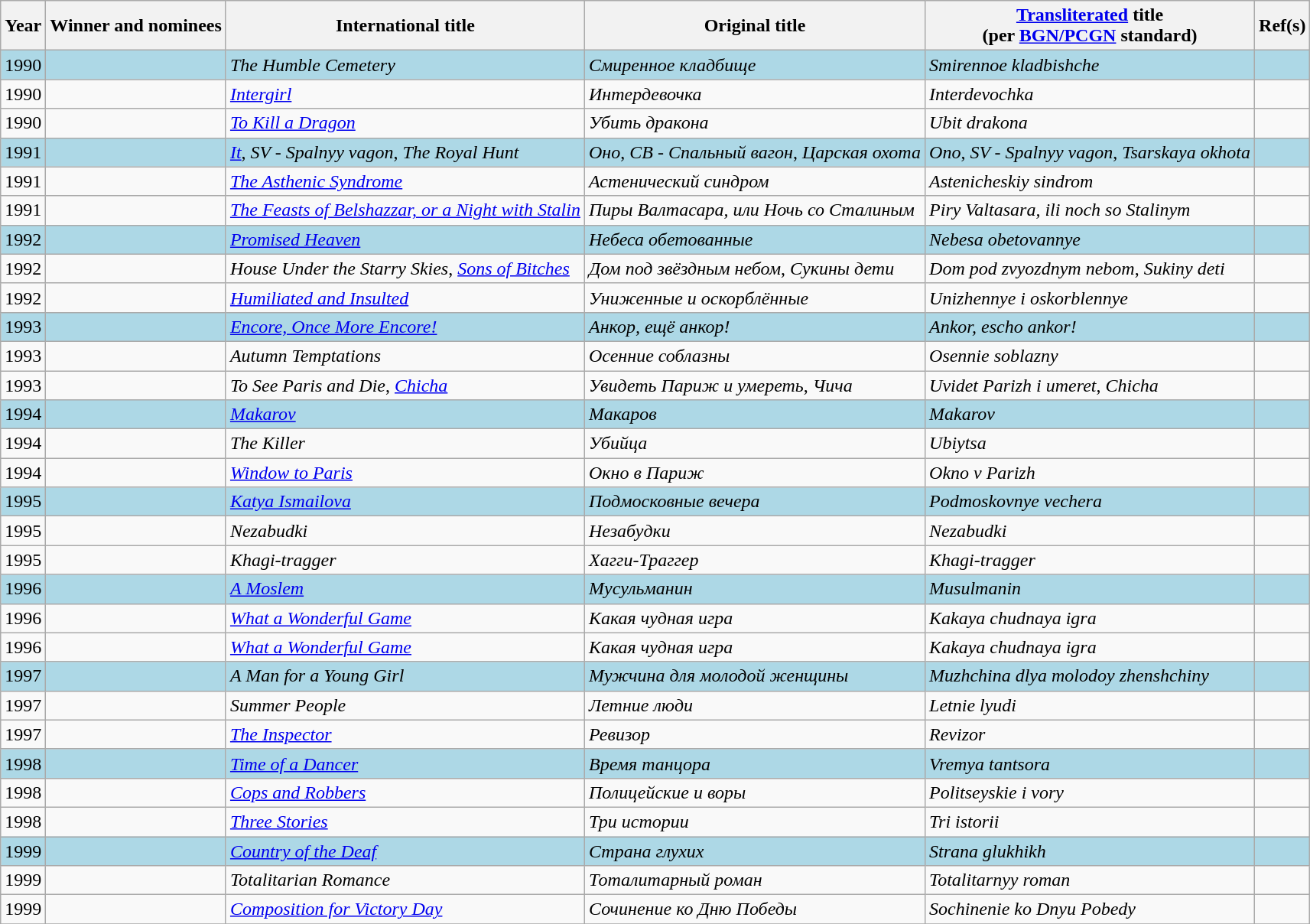<table class="wikitable sortable">
<tr>
<th scope="col">Year</th>
<th scope="col">Winner and nominees</th>
<th scope="col">International title</th>
<th scope="col">Original title</th>
<th scope="col"><a href='#'>Transliterated</a> title<br>(per <a href='#'>BGN/PCGN</a> standard)</th>
<th scope="col" class="unsortable">Ref(s)</th>
</tr>
<tr>
<td style="background-color:lightblue">1990</td>
<td style="background-color:lightblue"></td>
<td style="background-color:lightblue"><em>The Humble Cemetery</em></td>
<td style="background-color:lightblue"><em>Смиренное кладбище</em></td>
<td style="background-color:lightblue"><em>Smirennoe kladbishche</em></td>
<td style="background-color:lightblue"></td>
</tr>
<tr>
<td>1990</td>
<td></td>
<td><em><a href='#'>Intergirl</a></em></td>
<td><em>Интердевочка</em></td>
<td><em>Interdevochka</em></td>
<td></td>
</tr>
<tr>
<td>1990</td>
<td></td>
<td><em><a href='#'>To Kill a Dragon</a></em></td>
<td><em>Убить дракона</em></td>
<td><em>Ubit drakona</em></td>
<td></td>
</tr>
<tr>
<td style="background-color:lightblue">1991</td>
<td style="background-color:lightblue"></td>
<td style="background-color:lightblue"><em><a href='#'>It</a></em>, <em>SV - Spalnyy vagon</em>, <em>The Royal Hunt</em></td>
<td style="background-color:lightblue"><em>Оно</em>, <em>СВ - Спальный вагон</em>, <em>Царская охота</em></td>
<td style="background-color:lightblue"><em>Ono</em>, <em>SV - Spalnyy vagon</em>, <em>Tsarskaya okhota</em></td>
<td style="background-color:lightblue"></td>
</tr>
<tr>
<td>1991</td>
<td></td>
<td><em><a href='#'>The Asthenic Syndrome</a></em></td>
<td><em>Астенический синдром</em></td>
<td><em>Astenicheskiy sindrom</em></td>
<td></td>
</tr>
<tr>
<td>1991</td>
<td></td>
<td><em><a href='#'>The Feasts of Belshazzar, or a Night with Stalin</a></em></td>
<td><em>Пиры Валтасара, или Ночь со Сталиным</em></td>
<td><em>Piry Valtasara, ili noch so Stalinym</em></td>
<td></td>
</tr>
<tr>
<td style="background-color:lightblue">1992</td>
<td style="background-color:lightblue"></td>
<td style="background-color:lightblue"><em><a href='#'>Promised Heaven</a></em></td>
<td style="background-color:lightblue"><em>Небеса обетованные</em></td>
<td style="background-color:lightblue"><em>Nebesa obetovannye</em></td>
<td style="background-color:lightblue"></td>
</tr>
<tr>
<td>1992</td>
<td></td>
<td><em>House Under the Starry Skies</em>, <em><a href='#'>Sons of Bitches</a></em></td>
<td><em>Дом под звёздным небом</em>, <em>Сукины дети</em></td>
<td><em>Dom pod zvyozdnym nebom</em>, <em>Sukiny deti</em></td>
<td></td>
</tr>
<tr>
<td>1992</td>
<td></td>
<td><em><a href='#'>Humiliated and Insulted</a></em></td>
<td><em>Униженные и оскорблённые</em></td>
<td><em>Unizhennye i oskorblennye</em></td>
<td></td>
</tr>
<tr>
<td style="background-color:lightblue">1993</td>
<td style="background-color:lightblue"></td>
<td style="background-color:lightblue"><em><a href='#'>Encore, Once More Encore!</a></em></td>
<td style="background-color:lightblue"><em>Анкор, ещё анкор!</em></td>
<td style="background-color:lightblue"><em>Ankor, escho ankor!</em></td>
<td style="background-color:lightblue"></td>
</tr>
<tr>
<td>1993</td>
<td></td>
<td><em>Autumn Temptations</em></td>
<td><em>Осенние соблазны</em></td>
<td><em>Osennie soblazny</em></td>
<td></td>
</tr>
<tr>
<td>1993</td>
<td></td>
<td><em>To See Paris and Die</em>, <em><a href='#'>Chicha</a></em></td>
<td><em>Увидеть Париж и умереть</em>, <em>Чича</em></td>
<td><em>Uvidet Parizh i umeret</em>, <em>Chicha</em></td>
<td></td>
</tr>
<tr>
<td style="background-color:lightblue">1994</td>
<td style="background-color:lightblue"></td>
<td style="background-color:lightblue"><em><a href='#'>Makarov</a></em></td>
<td style="background-color:lightblue"><em>Макаров</em></td>
<td style="background-color:lightblue"><em>Makarov</em></td>
<td style="background-color:lightblue"></td>
</tr>
<tr>
<td>1994</td>
<td></td>
<td><em>The Killer</em></td>
<td><em>Убийца</em></td>
<td><em>Ubiytsa</em></td>
<td></td>
</tr>
<tr>
<td>1994</td>
<td></td>
<td><em><a href='#'>Window to Paris</a></em></td>
<td><em>Окно в Париж</em></td>
<td><em>Okno v Parizh</em></td>
<td></td>
</tr>
<tr>
<td style="background-color:lightblue">1995</td>
<td style="background-color:lightblue"></td>
<td style="background-color:lightblue"><em><a href='#'>Katya Ismailova</a></em></td>
<td style="background-color:lightblue"><em>Подмосковные вечера</em></td>
<td style="background-color:lightblue"><em>Podmoskovnye vechera</em></td>
<td style="background-color:lightblue"></td>
</tr>
<tr>
<td>1995</td>
<td></td>
<td><em>Nezabudki</em></td>
<td><em>Незабудки</em></td>
<td><em>Nezabudki</em></td>
<td></td>
</tr>
<tr>
<td>1995</td>
<td></td>
<td><em>Khagi-tragger</em></td>
<td><em>Хагги-Траггер</em></td>
<td><em>Khagi-tragger</em></td>
<td></td>
</tr>
<tr>
<td style="background-color:lightblue">1996</td>
<td style="background-color:lightblue"></td>
<td style="background-color:lightblue"><em><a href='#'>A Moslem</a></em></td>
<td style="background-color:lightblue"><em>Мусульманин</em></td>
<td style="background-color:lightblue"><em>Musulmanin</em></td>
<td style="background-color:lightblue"></td>
</tr>
<tr>
<td>1996</td>
<td></td>
<td><em><a href='#'>What a Wonderful Game</a></em></td>
<td><em>Какая чудная игра</em></td>
<td><em>Kakaya chudnaya igra</em></td>
<td></td>
</tr>
<tr>
<td>1996</td>
<td></td>
<td><em><a href='#'>What a Wonderful Game</a></em></td>
<td><em>Какая чудная игра</em></td>
<td><em>Kakaya chudnaya igra</em></td>
<td></td>
</tr>
<tr>
<td style="background-color:lightblue">1997</td>
<td style="background-color:lightblue"></td>
<td style="background-color:lightblue"><em>A Man for a Young Girl</em></td>
<td style="background-color:lightblue"><em>Мужчина для молодой женщины</em></td>
<td style="background-color:lightblue"><em>Muzhchina dlya molodoy zhenshchiny</em></td>
<td style="background-color:lightblue"></td>
</tr>
<tr>
<td>1997</td>
<td></td>
<td><em>Summer People</em></td>
<td><em>Летние люди</em></td>
<td><em>Letnie lyudi</em></td>
<td></td>
</tr>
<tr>
<td>1997</td>
<td></td>
<td><em><a href='#'>The Inspector</a></em></td>
<td><em>Ревизор</em></td>
<td><em>Revizor</em></td>
<td></td>
</tr>
<tr>
<td style="background-color:lightblue">1998</td>
<td style="background-color:lightblue"></td>
<td style="background-color:lightblue"><em><a href='#'>Time of a Dancer</a></em></td>
<td style="background-color:lightblue"><em>Время танцора</em></td>
<td style="background-color:lightblue"><em>Vremya tantsora</em></td>
<td style="background-color:lightblue"></td>
</tr>
<tr>
<td>1998</td>
<td></td>
<td><em><a href='#'>Cops and Robbers</a></em></td>
<td><em>Полицейские и воры</em></td>
<td><em>Politseyskie i vory</em></td>
<td></td>
</tr>
<tr>
<td>1998</td>
<td></td>
<td><em><a href='#'>Three Stories</a></em></td>
<td><em>Три истории</em></td>
<td><em>Tri istorii</em></td>
<td></td>
</tr>
<tr>
<td style="background-color:lightblue">1999</td>
<td style="background-color:lightblue"></td>
<td style="background-color:lightblue"><em><a href='#'>Country of the Deaf</a></em></td>
<td style="background-color:lightblue"><em>Страна глухих</em></td>
<td style="background-color:lightblue"><em>Strana glukhikh</em></td>
<td style="background-color:lightblue"></td>
</tr>
<tr>
<td>1999</td>
<td></td>
<td><em>Totalitarian Romance</em></td>
<td><em>Тоталитарный роман</em></td>
<td><em>Totalitarnyy roman</em></td>
<td></td>
</tr>
<tr>
<td>1999</td>
<td></td>
<td><em><a href='#'>Composition for Victory Day</a></em></td>
<td><em>Сочинение ко Дню Победы</em></td>
<td><em>Sochinenie ko Dnyu Pobedy</em></td>
<td></td>
</tr>
<tr>
</tr>
</table>
